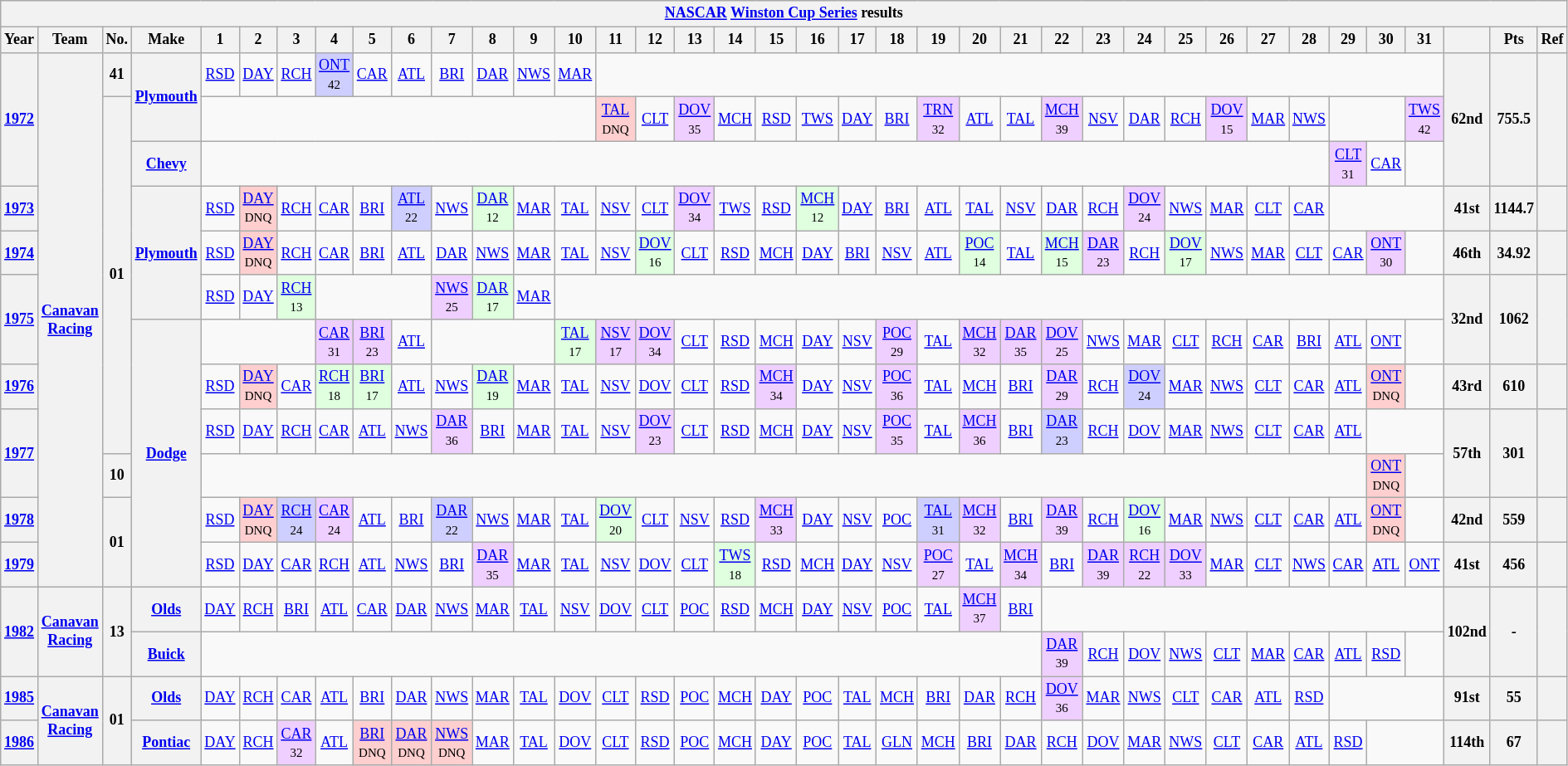<table class="wikitable" style="text-align:center; font-size:75%">
<tr>
<th colspan=45><a href='#'>NASCAR</a> <a href='#'>Winston Cup Series</a> results</th>
</tr>
<tr>
<th>Year</th>
<th>Team</th>
<th>No.</th>
<th>Make</th>
<th>1</th>
<th>2</th>
<th>3</th>
<th>4</th>
<th>5</th>
<th>6</th>
<th>7</th>
<th>8</th>
<th>9</th>
<th>10</th>
<th>11</th>
<th>12</th>
<th>13</th>
<th>14</th>
<th>15</th>
<th>16</th>
<th>17</th>
<th>18</th>
<th>19</th>
<th>20</th>
<th>21</th>
<th>22</th>
<th>23</th>
<th>24</th>
<th>25</th>
<th>26</th>
<th>27</th>
<th>28</th>
<th>29</th>
<th>30</th>
<th>31</th>
<th></th>
<th>Pts</th>
<th>Ref</th>
</tr>
<tr>
<th rowspan=3><a href='#'>1972</a></th>
<th rowspan=12><a href='#'>Canavan Racing</a></th>
<th>41</th>
<th rowspan=2><a href='#'>Plymouth</a></th>
<td><a href='#'>RSD</a></td>
<td><a href='#'>DAY</a></td>
<td><a href='#'>RCH</a></td>
<td style="background:#CFCFFF;"><a href='#'>ONT</a><br><small>42</small></td>
<td><a href='#'>CAR</a></td>
<td><a href='#'>ATL</a></td>
<td><a href='#'>BRI</a></td>
<td><a href='#'>DAR</a></td>
<td><a href='#'>NWS</a></td>
<td><a href='#'>MAR</a></td>
<td colspan=21></td>
<th rowspan=3>62nd</th>
<th rowspan=3>755.5</th>
<th rowspan=3></th>
</tr>
<tr>
<th rowspan=8>01</th>
<td colspan=10></td>
<td style="background:#FFCFCF;"><a href='#'>TAL</a><br><small>DNQ</small></td>
<td><a href='#'>CLT</a></td>
<td style="background:#EFCFFF;"><a href='#'>DOV</a><br><small>35</small></td>
<td><a href='#'>MCH</a></td>
<td><a href='#'>RSD</a></td>
<td><a href='#'>TWS</a></td>
<td><a href='#'>DAY</a></td>
<td><a href='#'>BRI</a></td>
<td style="background:#EFCFFF;"><a href='#'>TRN</a><br><small>32</small></td>
<td><a href='#'>ATL</a></td>
<td><a href='#'>TAL</a></td>
<td style="background:#EFCFFF;"><a href='#'>MCH</a><br><small>39</small></td>
<td><a href='#'>NSV</a></td>
<td><a href='#'>DAR</a></td>
<td><a href='#'>RCH</a></td>
<td style="background:#EFCFFF;"><a href='#'>DOV</a><br><small>15</small></td>
<td><a href='#'>MAR</a></td>
<td><a href='#'>NWS</a></td>
<td colspan=2></td>
<td style="background:#EFCFFF;"><a href='#'>TWS</a><br><small>42</small></td>
</tr>
<tr>
<th><a href='#'>Chevy</a></th>
<td colspan=28></td>
<td style="background:#EFCFFF;"><a href='#'>CLT</a><br><small>31</small></td>
<td><a href='#'>CAR</a></td>
<td></td>
</tr>
<tr>
<th><a href='#'>1973</a></th>
<th rowspan=3><a href='#'>Plymouth</a></th>
<td><a href='#'>RSD</a></td>
<td style="background:#FFCFCF;"><a href='#'>DAY</a><br><small>DNQ</small></td>
<td><a href='#'>RCH</a></td>
<td><a href='#'>CAR</a></td>
<td><a href='#'>BRI</a></td>
<td style="background:#CFCFFF;"><a href='#'>ATL</a><br><small>22</small></td>
<td><a href='#'>NWS</a></td>
<td style="background:#DFFFDF;"><a href='#'>DAR</a><br><small>12</small></td>
<td><a href='#'>MAR</a></td>
<td><a href='#'>TAL</a></td>
<td><a href='#'>NSV</a></td>
<td><a href='#'>CLT</a></td>
<td style="background:#EFCFFF;"><a href='#'>DOV</a><br><small>34</small></td>
<td><a href='#'>TWS</a></td>
<td><a href='#'>RSD</a></td>
<td style="background:#DFFFDF;"><a href='#'>MCH</a><br><small>12</small></td>
<td><a href='#'>DAY</a></td>
<td><a href='#'>BRI</a></td>
<td><a href='#'>ATL</a></td>
<td><a href='#'>TAL</a></td>
<td><a href='#'>NSV</a></td>
<td><a href='#'>DAR</a></td>
<td><a href='#'>RCH</a></td>
<td style="background:#EFCFFF;"><a href='#'>DOV</a><br><small>24</small></td>
<td><a href='#'>NWS</a></td>
<td><a href='#'>MAR</a></td>
<td><a href='#'>CLT</a></td>
<td><a href='#'>CAR</a></td>
<td colspan=3></td>
<th>41st</th>
<th>1144.7</th>
<th></th>
</tr>
<tr>
<th><a href='#'>1974</a></th>
<td><a href='#'>RSD</a></td>
<td style="background:#FFCFCF;"><a href='#'>DAY</a><br><small>DNQ</small></td>
<td><a href='#'>RCH</a></td>
<td><a href='#'>CAR</a></td>
<td><a href='#'>BRI</a></td>
<td><a href='#'>ATL</a></td>
<td><a href='#'>DAR</a></td>
<td><a href='#'>NWS</a></td>
<td><a href='#'>MAR</a></td>
<td><a href='#'>TAL</a></td>
<td><a href='#'>NSV</a></td>
<td style="background:#DFFFDF;"><a href='#'>DOV</a><br><small>16</small></td>
<td><a href='#'>CLT</a></td>
<td><a href='#'>RSD</a></td>
<td><a href='#'>MCH</a></td>
<td><a href='#'>DAY</a></td>
<td><a href='#'>BRI</a></td>
<td><a href='#'>NSV</a></td>
<td><a href='#'>ATL</a></td>
<td style="background:#DFFFDF;"><a href='#'>POC</a><br><small>14</small></td>
<td><a href='#'>TAL</a></td>
<td style="background:#DFFFDF;"><a href='#'>MCH</a><br><small>15</small></td>
<td style="background:#EFCFFF;"><a href='#'>DAR</a><br><small>23</small></td>
<td><a href='#'>RCH</a></td>
<td style="background:#DFFFDF;"><a href='#'>DOV</a><br><small>17</small></td>
<td><a href='#'>NWS</a></td>
<td><a href='#'>MAR</a></td>
<td><a href='#'>CLT</a></td>
<td><a href='#'>CAR</a></td>
<td style="background:#EFCFFF;"><a href='#'>ONT</a><br><small>30</small></td>
<td></td>
<th>46th</th>
<th>34.92</th>
<th></th>
</tr>
<tr>
<th rowspan=2><a href='#'>1975</a></th>
<td><a href='#'>RSD</a></td>
<td><a href='#'>DAY</a></td>
<td style="background:#DFFFDF;"><a href='#'>RCH</a><br><small>13</small></td>
<td colspan=3></td>
<td style="background:#EFCFFF;"><a href='#'>NWS</a><br><small>25</small></td>
<td style="background:#DFFFDF;"><a href='#'>DAR</a><br><small>17</small></td>
<td><a href='#'>MAR</a></td>
<td colspan=22></td>
<th rowspan=2>32nd</th>
<th rowspan=2>1062</th>
<th rowspan=2></th>
</tr>
<tr>
<th rowspan=6><a href='#'>Dodge</a></th>
<td colspan=3></td>
<td style="background:#EFCFFF;"><a href='#'>CAR</a><br><small>31</small></td>
<td style="background:#EFCFFF;"><a href='#'>BRI</a><br><small>23</small></td>
<td><a href='#'>ATL</a></td>
<td colspan=3></td>
<td style="background:#DFFFDF;"><a href='#'>TAL</a><br><small>17</small></td>
<td style="background:#EFCFFF;"><a href='#'>NSV</a><br><small>17</small></td>
<td style="background:#EFCFFF;"><a href='#'>DOV</a><br><small>34</small></td>
<td><a href='#'>CLT</a></td>
<td><a href='#'>RSD</a></td>
<td><a href='#'>MCH</a></td>
<td><a href='#'>DAY</a></td>
<td><a href='#'>NSV</a></td>
<td style="background:#EFCFFF;"><a href='#'>POC</a><br><small>29</small></td>
<td><a href='#'>TAL</a></td>
<td style="background:#EFCFFF;"><a href='#'>MCH</a><br><small>32</small></td>
<td style="background:#EFCFFF;"><a href='#'>DAR</a><br><small>35</small></td>
<td style="background:#EFCFFF;"><a href='#'>DOV</a><br><small>25</small></td>
<td><a href='#'>NWS</a></td>
<td><a href='#'>MAR</a></td>
<td><a href='#'>CLT</a></td>
<td><a href='#'>RCH</a></td>
<td><a href='#'>CAR</a></td>
<td><a href='#'>BRI</a></td>
<td><a href='#'>ATL</a></td>
<td><a href='#'>ONT</a></td>
<td></td>
</tr>
<tr>
<th><a href='#'>1976</a></th>
<td><a href='#'>RSD</a></td>
<td style="background:#FFCFCF;"><a href='#'>DAY</a><br><small>DNQ</small></td>
<td><a href='#'>CAR</a></td>
<td style="background:#DFFFDF;"><a href='#'>RCH</a><br><small>18</small></td>
<td style="background:#DFFFDF;"><a href='#'>BRI</a><br><small>17</small></td>
<td><a href='#'>ATL</a></td>
<td><a href='#'>NWS</a></td>
<td style="background:#DFFFDF;"><a href='#'>DAR</a><br><small>19</small></td>
<td><a href='#'>MAR</a></td>
<td><a href='#'>TAL</a></td>
<td><a href='#'>NSV</a></td>
<td><a href='#'>DOV</a></td>
<td><a href='#'>CLT</a></td>
<td><a href='#'>RSD</a></td>
<td style="background:#EFCFFF;"><a href='#'>MCH</a><br><small>34</small></td>
<td><a href='#'>DAY</a></td>
<td><a href='#'>NSV</a></td>
<td style="background:#EFCFFF;"><a href='#'>POC</a><br><small>36</small></td>
<td><a href='#'>TAL</a></td>
<td><a href='#'>MCH</a></td>
<td><a href='#'>BRI</a></td>
<td style="background:#EFCFFF;"><a href='#'>DAR</a><br><small>29</small></td>
<td><a href='#'>RCH</a></td>
<td style="background:#CFCFFF;"><a href='#'>DOV</a><br><small>24</small></td>
<td><a href='#'>MAR</a></td>
<td><a href='#'>NWS</a></td>
<td><a href='#'>CLT</a></td>
<td><a href='#'>CAR</a></td>
<td><a href='#'>ATL</a></td>
<td style="background:#FFCFCF;"><a href='#'>ONT</a><br><small>DNQ</small></td>
<td></td>
<th>43rd</th>
<th>610</th>
<th></th>
</tr>
<tr>
<th rowspan=2><a href='#'>1977</a></th>
<td><a href='#'>RSD</a></td>
<td><a href='#'>DAY</a></td>
<td><a href='#'>RCH</a></td>
<td><a href='#'>CAR</a></td>
<td><a href='#'>ATL</a></td>
<td><a href='#'>NWS</a></td>
<td style="background:#EFCFFF;"><a href='#'>DAR</a><br><small>36</small></td>
<td><a href='#'>BRI</a></td>
<td><a href='#'>MAR</a></td>
<td><a href='#'>TAL</a></td>
<td><a href='#'>NSV</a></td>
<td style="background:#EFCFFF;"><a href='#'>DOV</a><br><small>23</small></td>
<td><a href='#'>CLT</a></td>
<td><a href='#'>RSD</a></td>
<td><a href='#'>MCH</a></td>
<td><a href='#'>DAY</a></td>
<td><a href='#'>NSV</a></td>
<td style="background:#EFCFFF;"><a href='#'>POC</a><br><small>35</small></td>
<td><a href='#'>TAL</a></td>
<td style="background:#EFCFFF;"><a href='#'>MCH</a><br><small>36</small></td>
<td><a href='#'>BRI</a></td>
<td style="background:#CFCFFF;"><a href='#'>DAR</a><br><small>23</small></td>
<td><a href='#'>RCH</a></td>
<td><a href='#'>DOV</a></td>
<td><a href='#'>MAR</a></td>
<td><a href='#'>NWS</a></td>
<td><a href='#'>CLT</a></td>
<td><a href='#'>CAR</a></td>
<td><a href='#'>ATL</a></td>
<td colspan=2></td>
<th rowspan=2>57th</th>
<th rowspan=2>301</th>
<th rowspan=2></th>
</tr>
<tr>
<th>10</th>
<td colspan=29></td>
<td style="background:#FFCFCF;"><a href='#'>ONT</a><br><small>DNQ</small></td>
<td></td>
</tr>
<tr>
<th><a href='#'>1978</a></th>
<th rowspan=2>01</th>
<td><a href='#'>RSD</a></td>
<td style="background:#FFCFCF;"><a href='#'>DAY</a><br><small>DNQ</small></td>
<td style="background:#CFCFFF;"><a href='#'>RCH</a><br><small>24</small></td>
<td style="background:#EFCFFF;"><a href='#'>CAR</a><br><small>24</small></td>
<td><a href='#'>ATL</a></td>
<td><a href='#'>BRI</a></td>
<td style="background:#CFCFFF;"><a href='#'>DAR</a><br><small>22</small></td>
<td><a href='#'>NWS</a></td>
<td><a href='#'>MAR</a></td>
<td><a href='#'>TAL</a></td>
<td style="background:#DFFFDF;"><a href='#'>DOV</a><br><small>20</small></td>
<td><a href='#'>CLT</a></td>
<td><a href='#'>NSV</a></td>
<td><a href='#'>RSD</a></td>
<td style="background:#EFCFFF;"><a href='#'>MCH</a><br><small>33</small></td>
<td><a href='#'>DAY</a></td>
<td><a href='#'>NSV</a></td>
<td><a href='#'>POC</a></td>
<td style="background:#CFCFFF;"><a href='#'>TAL</a><br><small>31</small></td>
<td style="background:#EFCFFF;"><a href='#'>MCH</a><br><small>32</small></td>
<td><a href='#'>BRI</a></td>
<td style="background:#EFCFFF;"><a href='#'>DAR</a><br><small>39</small></td>
<td><a href='#'>RCH</a></td>
<td style="background:#DFFFDF;"><a href='#'>DOV</a><br><small>16</small></td>
<td><a href='#'>MAR</a></td>
<td><a href='#'>NWS</a></td>
<td><a href='#'>CLT</a></td>
<td><a href='#'>CAR</a></td>
<td><a href='#'>ATL</a></td>
<td style="background:#FFCFCF;"><a href='#'>ONT</a><br><small>DNQ</small></td>
<td></td>
<th>42nd</th>
<th>559</th>
<th></th>
</tr>
<tr>
<th><a href='#'>1979</a></th>
<td><a href='#'>RSD</a></td>
<td><a href='#'>DAY</a></td>
<td><a href='#'>CAR</a></td>
<td><a href='#'>RCH</a></td>
<td><a href='#'>ATL</a></td>
<td><a href='#'>NWS</a></td>
<td><a href='#'>BRI</a></td>
<td style="background:#EFCFFF;"><a href='#'>DAR</a><br><small>35</small></td>
<td><a href='#'>MAR</a></td>
<td><a href='#'>TAL</a></td>
<td><a href='#'>NSV</a></td>
<td><a href='#'>DOV</a></td>
<td><a href='#'>CLT</a></td>
<td style="background:#DFFFDF;"><a href='#'>TWS</a><br><small>18</small></td>
<td><a href='#'>RSD</a></td>
<td><a href='#'>MCH</a></td>
<td><a href='#'>DAY</a></td>
<td><a href='#'>NSV</a></td>
<td style="background:#EFCFFF;"><a href='#'>POC</a><br><small>27</small></td>
<td><a href='#'>TAL</a></td>
<td style="background:#EFCFFF;"><a href='#'>MCH</a><br><small>34</small></td>
<td><a href='#'>BRI</a></td>
<td style="background:#EFCFFF;"><a href='#'>DAR</a><br><small>39</small></td>
<td style="background:#EFCFFF;"><a href='#'>RCH</a><br><small>22</small></td>
<td style="background:#EFCFFF;"><a href='#'>DOV</a><br><small>33</small></td>
<td><a href='#'>MAR</a></td>
<td><a href='#'>CLT</a></td>
<td><a href='#'>NWS</a></td>
<td><a href='#'>CAR</a></td>
<td><a href='#'>ATL</a></td>
<td><a href='#'>ONT</a></td>
<th>41st</th>
<th>456</th>
<th></th>
</tr>
<tr>
<th rowspan=2><a href='#'>1982</a></th>
<th rowspan=2><a href='#'>Canavan Racing</a></th>
<th rowspan=2>13</th>
<th><a href='#'>Olds</a></th>
<td><a href='#'>DAY</a></td>
<td><a href='#'>RCH</a></td>
<td><a href='#'>BRI</a></td>
<td><a href='#'>ATL</a></td>
<td><a href='#'>CAR</a></td>
<td><a href='#'>DAR</a></td>
<td><a href='#'>NWS</a></td>
<td><a href='#'>MAR</a></td>
<td><a href='#'>TAL</a></td>
<td><a href='#'>NSV</a></td>
<td><a href='#'>DOV</a></td>
<td><a href='#'>CLT</a></td>
<td><a href='#'>POC</a></td>
<td><a href='#'>RSD</a></td>
<td><a href='#'>MCH</a></td>
<td><a href='#'>DAY</a></td>
<td><a href='#'>NSV</a></td>
<td><a href='#'>POC</a></td>
<td><a href='#'>TAL</a></td>
<td style="background:#EFCFFF;"><a href='#'>MCH</a><br><small>37</small></td>
<td><a href='#'>BRI</a></td>
<td colspan=10></td>
<th rowspan=2>102nd</th>
<th rowspan=2>-</th>
<th rowspan=2></th>
</tr>
<tr>
<th><a href='#'>Buick</a></th>
<td colspan=21></td>
<td style="background:#EFCFFF;"><a href='#'>DAR</a><br><small>39</small></td>
<td><a href='#'>RCH</a></td>
<td><a href='#'>DOV</a></td>
<td><a href='#'>NWS</a></td>
<td><a href='#'>CLT</a></td>
<td><a href='#'>MAR</a></td>
<td><a href='#'>CAR</a></td>
<td><a href='#'>ATL</a></td>
<td><a href='#'>RSD</a></td>
<td></td>
</tr>
<tr>
<th><a href='#'>1985</a></th>
<th rowspan=2><a href='#'>Canavan Racing</a></th>
<th rowspan=2>01</th>
<th><a href='#'>Olds</a></th>
<td><a href='#'>DAY</a></td>
<td><a href='#'>RCH</a></td>
<td><a href='#'>CAR</a></td>
<td><a href='#'>ATL</a></td>
<td><a href='#'>BRI</a></td>
<td><a href='#'>DAR</a></td>
<td><a href='#'>NWS</a></td>
<td><a href='#'>MAR</a></td>
<td><a href='#'>TAL</a></td>
<td><a href='#'>DOV</a></td>
<td><a href='#'>CLT</a></td>
<td><a href='#'>RSD</a></td>
<td><a href='#'>POC</a></td>
<td><a href='#'>MCH</a></td>
<td><a href='#'>DAY</a></td>
<td><a href='#'>POC</a></td>
<td><a href='#'>TAL</a></td>
<td><a href='#'>MCH</a></td>
<td><a href='#'>BRI</a></td>
<td><a href='#'>DAR</a></td>
<td><a href='#'>RCH</a></td>
<td style="background:#EFCFFF;"><a href='#'>DOV</a><br><small>36</small></td>
<td><a href='#'>MAR</a></td>
<td><a href='#'>NWS</a></td>
<td><a href='#'>CLT</a></td>
<td><a href='#'>CAR</a></td>
<td><a href='#'>ATL</a></td>
<td><a href='#'>RSD</a></td>
<td colspan=3></td>
<th>91st</th>
<th>55</th>
<th></th>
</tr>
<tr>
<th><a href='#'>1986</a></th>
<th><a href='#'>Pontiac</a></th>
<td><a href='#'>DAY</a></td>
<td><a href='#'>RCH</a></td>
<td style="background:#EFCFFF;"><a href='#'>CAR</a><br><small>32</small></td>
<td><a href='#'>ATL</a></td>
<td style="background:#FFCFCF;"><a href='#'>BRI</a><br><small>DNQ</small></td>
<td style="background:#FFCFCF;"><a href='#'>DAR</a><br><small>DNQ</small></td>
<td style="background:#FFCFCF;"><a href='#'>NWS</a><br><small>DNQ</small></td>
<td><a href='#'>MAR</a></td>
<td><a href='#'>TAL</a></td>
<td><a href='#'>DOV</a></td>
<td><a href='#'>CLT</a></td>
<td><a href='#'>RSD</a></td>
<td><a href='#'>POC</a></td>
<td><a href='#'>MCH</a></td>
<td><a href='#'>DAY</a></td>
<td><a href='#'>POC</a></td>
<td><a href='#'>TAL</a></td>
<td><a href='#'>GLN</a></td>
<td><a href='#'>MCH</a></td>
<td><a href='#'>BRI</a></td>
<td><a href='#'>DAR</a></td>
<td><a href='#'>RCH</a></td>
<td><a href='#'>DOV</a></td>
<td><a href='#'>MAR</a></td>
<td><a href='#'>NWS</a></td>
<td><a href='#'>CLT</a></td>
<td><a href='#'>CAR</a></td>
<td><a href='#'>ATL</a></td>
<td><a href='#'>RSD</a></td>
<td colspan=2></td>
<th>114th</th>
<th>67</th>
<th></th>
</tr>
</table>
